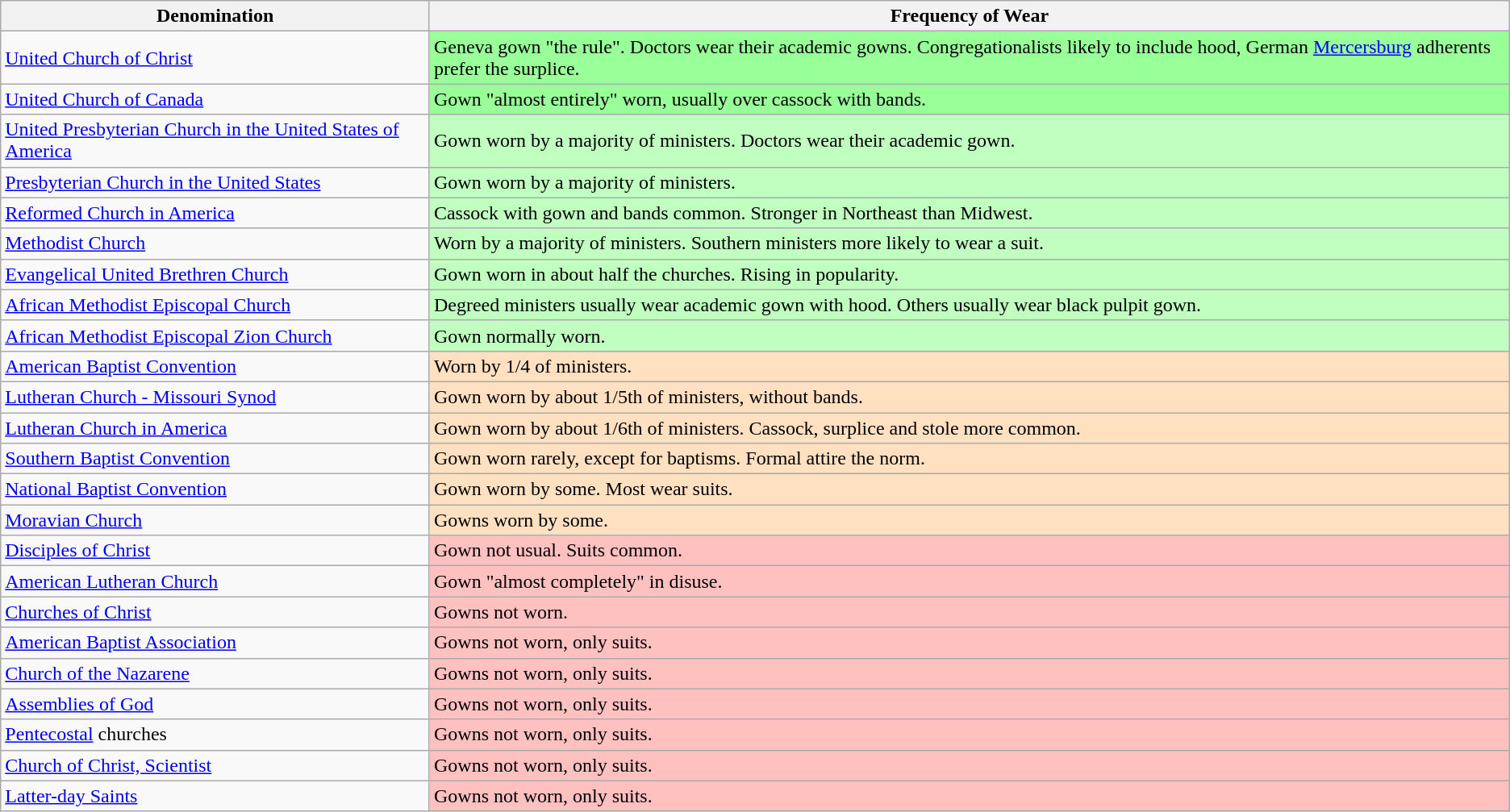<table class="wikitable">
<tr>
<th>Denomination</th>
<th>Frequency of Wear</th>
</tr>
<tr>
<td><a href='#'>United Church of Christ</a></td>
<td style="background-color: #99FF99 ;">Geneva gown "the rule". Doctors wear their academic gowns. Congregationalists likely to include hood, German <a href='#'>Mercersburg</a> adherents prefer the surplice.</td>
</tr>
<tr>
<td><a href='#'>United Church of Canada</a></td>
<td style="background-color: #99FF99;">Gown "almost entirely" worn, usually over cassock with bands.</td>
</tr>
<tr>
<td><a href='#'>United Presbyterian Church in the United States of America</a></td>
<td style="background-color: #C0FFC0;">Gown worn by a majority of ministers. Doctors wear their academic gown.</td>
</tr>
<tr>
<td><a href='#'>Presbyterian Church in the United States</a></td>
<td style="background-color: #C0FFC0;">Gown worn by a majority of ministers.</td>
</tr>
<tr>
<td><a href='#'>Reformed Church in America</a></td>
<td style="background-color: #C0FFC0;">Cassock with gown and bands common. Stronger in Northeast than Midwest.</td>
</tr>
<tr>
<td><a href='#'>Methodist Church</a></td>
<td style="background-color: #C0FFC0;">Worn by a majority of ministers. Southern ministers more likely to wear a suit.</td>
</tr>
<tr>
<td><a href='#'>Evangelical United Brethren Church</a></td>
<td style="background-color: #C0FFC0;">Gown worn in about half the churches. Rising in popularity.</td>
</tr>
<tr>
<td><a href='#'>African Methodist Episcopal Church</a></td>
<td style="background-color: #C0FFC0;">Degreed ministers usually wear academic gown with hood. Others usually wear black pulpit gown.</td>
</tr>
<tr>
<td><a href='#'>African Methodist Episcopal Zion Church</a></td>
<td style="background-color: #C0FFC0;">Gown normally worn.</td>
</tr>
<tr>
<td><a href='#'>American Baptist Convention</a></td>
<td style="background-color: #FFE0C0;">Worn by 1/4 of ministers.</td>
</tr>
<tr>
<td><a href='#'>Lutheran Church - Missouri Synod</a></td>
<td style="background-color: #FFE0C0;">Gown worn by about 1/5th of ministers, without bands.</td>
</tr>
<tr>
<td><a href='#'>Lutheran Church in America</a></td>
<td style="background-color: #FFE0C0;">Gown worn by about 1/6th of ministers. Cassock, surplice and stole more common.</td>
</tr>
<tr>
<td><a href='#'>Southern Baptist Convention</a></td>
<td style="background-color: #FFE0C0;">Gown worn rarely, except for baptisms. Formal attire the norm.</td>
</tr>
<tr>
<td><a href='#'>National Baptist Convention</a></td>
<td style="background-color: #FFE0C0;">Gown worn by some. Most wear suits.</td>
</tr>
<tr>
<td><a href='#'>Moravian Church</a></td>
<td style="background-color: #FFE0C0;">Gowns worn by some.</td>
</tr>
<tr>
<td><a href='#'>Disciples of Christ</a></td>
<td style="background-color: #FFC0C0;">Gown not usual. Suits common.</td>
</tr>
<tr>
<td><a href='#'>American Lutheran Church</a></td>
<td style="background-color: #FFC0C0">Gown "almost completely" in disuse.</td>
</tr>
<tr>
<td><a href='#'>Churches of Christ</a></td>
<td style="background-color: #FFC0C0;">Gowns not worn.</td>
</tr>
<tr>
<td><a href='#'>American Baptist Association</a></td>
<td style="background-color: #FFC0C0">Gowns not worn, only suits.</td>
</tr>
<tr>
<td><a href='#'>Church of the Nazarene</a></td>
<td style="background-color: #FFC0C0">Gowns not worn, only suits.</td>
</tr>
<tr>
<td><a href='#'>Assemblies of God</a></td>
<td style="background-color: #FFC0C0">Gowns not worn, only suits.</td>
</tr>
<tr>
<td><a href='#'>Pentecostal</a> churches</td>
<td style="background-color: #FFC0C0">Gowns not worn, only suits.</td>
</tr>
<tr>
<td><a href='#'>Church of Christ, Scientist</a></td>
<td style="background-color: #FFC0C0">Gowns not worn, only suits.</td>
</tr>
<tr>
<td><a href='#'>Latter-day Saints</a></td>
<td style="background-color: #FFC0C0">Gowns not worn, only suits.</td>
</tr>
</table>
